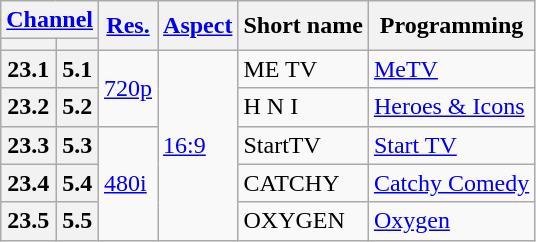<table class="wikitable">
<tr>
<th colspan=2><a href='#'>Channel</a></th>
<th rowspan=2><a href='#'>Res.</a></th>
<th rowspan=2><a href='#'>Aspect</a></th>
<th rowspan=2>Short name</th>
<th rowspan=2>Programming</th>
</tr>
<tr>
<th scope = "col"></th>
<th></th>
</tr>
<tr>
<th scope = "row">23.1</th>
<th>5.1</th>
<td rowspan=2><a href='#'>720p</a></td>
<td rowspan="5"><a href='#'>16:9</a></td>
<td>ME TV</td>
<td><a href='#'>MeTV</a></td>
</tr>
<tr>
<th scope = "row">23.2</th>
<th>5.2</th>
<td>H N I</td>
<td><a href='#'>Heroes & Icons</a></td>
</tr>
<tr>
<th scope = "row">23.3</th>
<th>5.3</th>
<td rowspan="3"><a href='#'>480i</a></td>
<td>StartTV</td>
<td><a href='#'>Start TV</a></td>
</tr>
<tr>
<th scope = "row">23.4</th>
<th>5.4</th>
<td>CATCHY</td>
<td><a href='#'>Catchy Comedy</a></td>
</tr>
<tr>
<th scope = "row">23.5</th>
<th>5.5</th>
<td>OXYGEN</td>
<td><a href='#'>Oxygen</a></td>
</tr>
</table>
